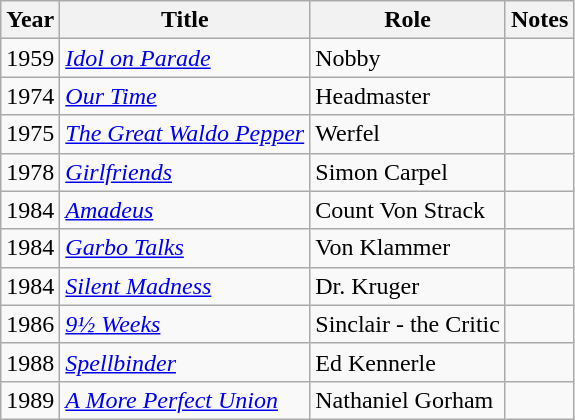<table class="wikitable sortable">
<tr>
<th>Year</th>
<th>Title</th>
<th>Role</th>
<th class="unsortable">Notes</th>
</tr>
<tr>
<td>1959</td>
<td><em><a href='#'>Idol on Parade</a></em></td>
<td>Nobby</td>
<td></td>
</tr>
<tr>
<td>1974</td>
<td><em><a href='#'>Our Time</a></em></td>
<td>Headmaster</td>
<td></td>
</tr>
<tr>
<td>1975</td>
<td><em><a href='#'>The Great Waldo Pepper</a></em></td>
<td>Werfel</td>
<td></td>
</tr>
<tr>
<td>1978</td>
<td><em><a href='#'>Girlfriends</a></em></td>
<td>Simon Carpel</td>
<td></td>
</tr>
<tr>
<td>1984</td>
<td><em><a href='#'>Amadeus</a></em></td>
<td>Count Von Strack</td>
<td></td>
</tr>
<tr>
<td>1984</td>
<td><em><a href='#'>Garbo Talks</a></em></td>
<td>Von Klammer</td>
<td></td>
</tr>
<tr>
<td>1984</td>
<td><em><a href='#'>Silent Madness</a></em></td>
<td>Dr. Kruger</td>
<td></td>
</tr>
<tr>
<td>1986</td>
<td><em><a href='#'>9½ Weeks</a></em></td>
<td>Sinclair - the Critic</td>
<td></td>
</tr>
<tr>
<td>1988</td>
<td><em><a href='#'>Spellbinder</a></em></td>
<td>Ed Kennerle</td>
<td></td>
</tr>
<tr>
<td>1989</td>
<td><em><a href='#'>A More Perfect Union</a></em></td>
<td>Nathaniel Gorham</td>
<td></td>
</tr>
</table>
